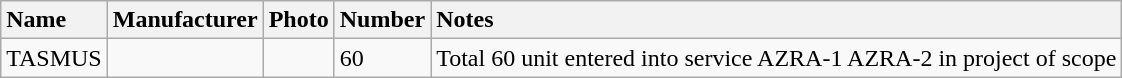<table class="wikitable">
<tr>
<th style="text-align:left;">Name</th>
<th style="text-align:left;">Manufacturer</th>
<th style="text-align:left;">Photo</th>
<th style="text-align:left;">Number</th>
<th style="text-align:left;">Notes</th>
</tr>
<tr>
<td>TASMUS</td>
<td></td>
<td></td>
<td>60</td>
<td>Total 60 unit entered into service AZRA-1 AZRA-2 in project of scope</td>
</tr>
</table>
